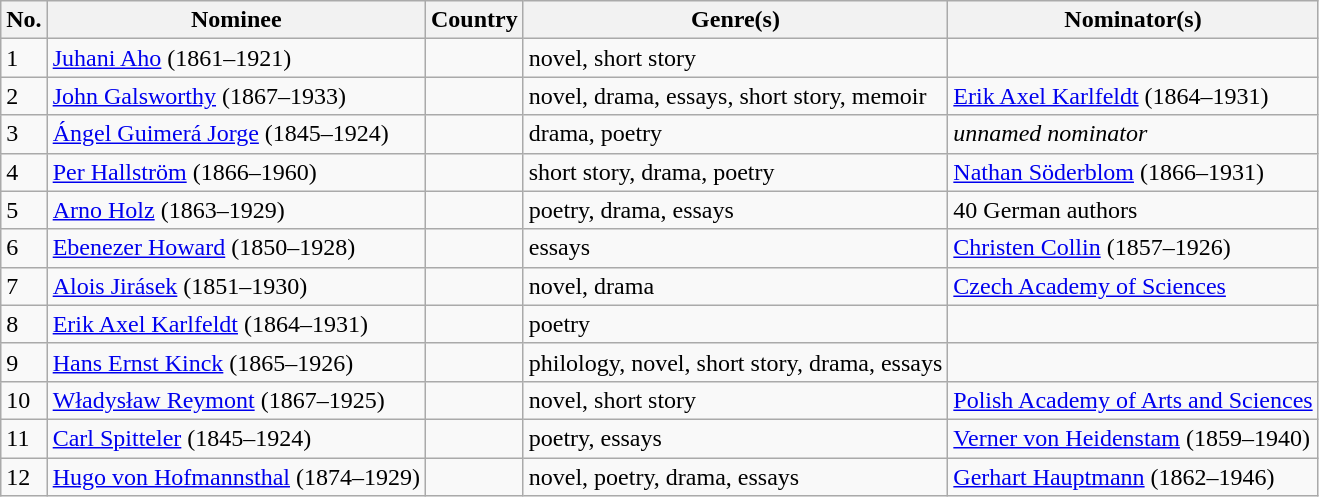<table class="sortable wikitable mw-collapsible">
<tr>
<th scope=col>No.</th>
<th scope=col>Nominee</th>
<th scope=col>Country</th>
<th scope=col>Genre(s)</th>
<th scope=col>Nominator(s)</th>
</tr>
<tr>
<td>1</td>
<td><a href='#'>Juhani Aho</a> (1861–1921)</td>
<td></td>
<td>novel, short story</td>
<td></td>
</tr>
<tr>
<td>2</td>
<td><a href='#'>John Galsworthy</a> (1867–1933)</td>
<td></td>
<td>novel, drama, essays, short story, memoir</td>
<td><a href='#'>Erik Axel Karlfeldt</a> (1864–1931)</td>
</tr>
<tr>
<td>3</td>
<td><a href='#'>Ángel Guimerá Jorge</a> (1845–1924)</td>
<td></td>
<td>drama, poetry</td>
<td><em>unnamed nominator</em></td>
</tr>
<tr>
<td>4</td>
<td><a href='#'>Per Hallström</a> (1866–1960)</td>
<td></td>
<td>short story, drama, poetry</td>
<td><a href='#'>Nathan Söderblom</a> (1866–1931)</td>
</tr>
<tr>
<td>5</td>
<td><a href='#'>Arno Holz</a> (1863–1929)</td>
<td></td>
<td>poetry, drama, essays</td>
<td>40 German authors</td>
</tr>
<tr>
<td>6</td>
<td><a href='#'>Ebenezer Howard</a> (1850–1928)</td>
<td></td>
<td>essays</td>
<td><a href='#'>Christen Collin</a> (1857–1926)</td>
</tr>
<tr>
<td>7</td>
<td><a href='#'>Alois Jirásek</a> (1851–1930)</td>
<td></td>
<td>novel, drama</td>
<td><a href='#'>Czech Academy of Sciences</a></td>
</tr>
<tr>
<td>8</td>
<td><a href='#'>Erik Axel Karlfeldt</a> (1864–1931)</td>
<td></td>
<td>poetry</td>
<td></td>
</tr>
<tr>
<td>9</td>
<td><a href='#'>Hans Ernst Kinck</a> (1865–1926)</td>
<td></td>
<td>philology, novel, short story, drama, essays</td>
<td></td>
</tr>
<tr>
<td>10</td>
<td><a href='#'>Władysław Reymont</a> (1867–1925)</td>
<td></td>
<td>novel, short story</td>
<td><a href='#'>Polish Academy of Arts and Sciences</a></td>
</tr>
<tr>
<td>11</td>
<td><a href='#'>Carl Spitteler</a> (1845–1924)</td>
<td></td>
<td>poetry, essays</td>
<td> <a href='#'>Verner von Heidenstam</a> (1859–1940)</td>
</tr>
<tr>
<td>12</td>
<td><a href='#'>Hugo von Hofmannsthal</a> (1874–1929)</td>
<td></td>
<td>novel, poetry, drama, essays</td>
<td> <a href='#'>Gerhart Hauptmann</a> (1862–1946)</td>
</tr>
</table>
